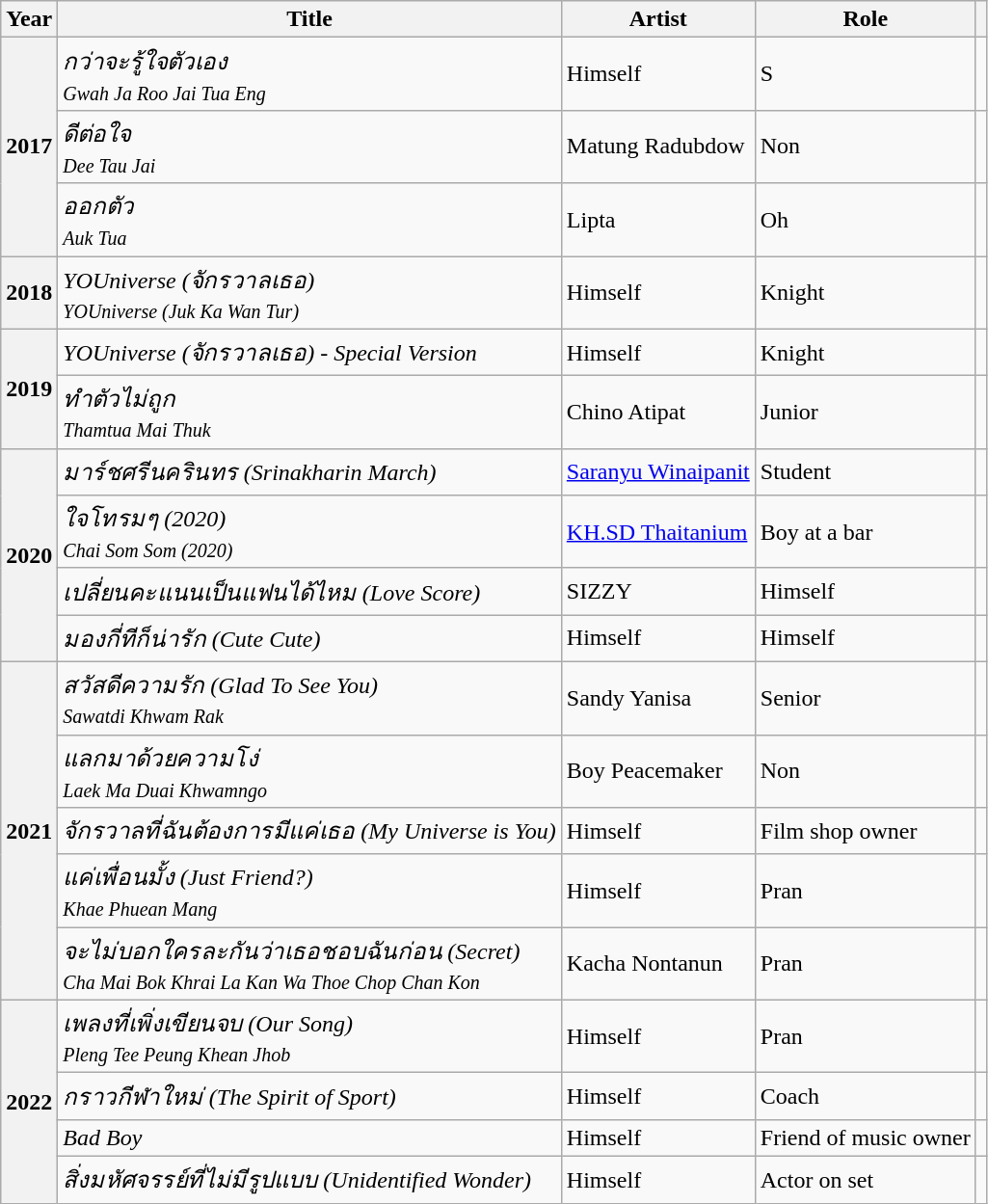<table class="wikitable">
<tr>
<th>Year</th>
<th>Title</th>
<th>Artist</th>
<th>Role</th>
<th></th>
</tr>
<tr>
<th rowspan="3">2017</th>
<td><em>กว่าจะรู้ใจตัวเอง<br><small>Gwah Ja Roo Jai Tua Eng</small></em></td>
<td>Himself</td>
<td>S</td>
<td></td>
</tr>
<tr>
<td><em>ดีต่อใจ<br><small>Dee Tau Jai</small></em></td>
<td>Matung Radubdow</td>
<td>Non</td>
<td></td>
</tr>
<tr>
<td><em>ออกตัว<br><small>Auk Tua</small></em></td>
<td>Lipta</td>
<td>Oh</td>
<td></td>
</tr>
<tr>
<th>2018</th>
<td><em>YOUniverse (จักรวาลเธอ)<br><small>YOUniverse (Juk Ka Wan Tur)</small></em></td>
<td>Himself</td>
<td>Knight</td>
<td></td>
</tr>
<tr>
<th rowspan="2">2019</th>
<td><em>YOUniverse (จักรวาลเธอ) - Special Version</em></td>
<td>Himself</td>
<td>Knight</td>
<td></td>
</tr>
<tr>
<td><em>ทำตัวไม่ถูก<br><small>Thamtua Mai Thuk</small></em></td>
<td>Chino Atipat</td>
<td>Junior</td>
<td></td>
</tr>
<tr>
<th rowspan="4">2020</th>
<td><em>มาร์ชศรีนครินทร (Srinakharin March)</em></td>
<td><a href='#'>Saranyu Winaipanit</a></td>
<td>Student</td>
<td></td>
</tr>
<tr>
<td><em>ใจโทรมๆ (2020)<br><small>Chai Som Som (2020)</small></em></td>
<td><a href='#'>KH.SD Thaitanium</a></td>
<td>Boy at a bar</td>
<td></td>
</tr>
<tr>
<td><em>เปลี่ยนคะแนนเป็นแฟนได้ไหม (Love Score)</em></td>
<td>SIZZY</td>
<td>Himself</td>
<td></td>
</tr>
<tr>
<td><em>มองกี่ทีก็น่ารัก (Cute Cute)</em></td>
<td>Himself</td>
<td>Himself</td>
<td></td>
</tr>
<tr>
<th rowspan="5">2021</th>
<td><em>สวัสดีความรัก (Glad To See You)<br><small>Sawatdi Khwam Rak</small></em></td>
<td>Sandy Yanisa</td>
<td>Senior</td>
<td></td>
</tr>
<tr>
<td><em>แลกมาด้วยความโง่<br><small>Laek Ma Duai Khwamngo</small></em></td>
<td>Boy Peacemaker</td>
<td>Non</td>
<td></td>
</tr>
<tr>
<td><em>จักรวาลที่ฉันต้องการมีแค่เธอ (My Universe is You)</em></td>
<td>Himself</td>
<td>Film shop owner</td>
<td></td>
</tr>
<tr>
<td><em>แค่เพื่อนมั้ง (Just Friend?)<br><small>Khae Phuean Mang</small></em></td>
<td>Himself</td>
<td>Pran</td>
<td></td>
</tr>
<tr>
<td><em>จะไม่บอกใครละกันว่าเธอชอบฉันก่อน (Secret)<br><small>Cha Mai Bok Khrai La Kan Wa Thoe Chop Chan Kon</small></em></td>
<td>Kacha Nontanun</td>
<td>Pran</td>
<td></td>
</tr>
<tr>
<th rowspan="4">2022</th>
<td><em>เพลงที่เพิ่งเขียนจบ (Our Song)<br><small>Pleng Tee Peung Khean Jhob</small></em></td>
<td>Himself</td>
<td>Pran</td>
<td></td>
</tr>
<tr>
<td><em>กราวกีฬาใหม่ (The Spirit of Sport)</em></td>
<td>Himself</td>
<td>Coach</td>
<td></td>
</tr>
<tr>
<td><em>Bad Boy</em></td>
<td>Himself</td>
<td>Friend of music owner</td>
<td></td>
</tr>
<tr>
<td><em>สิ่งมหัศจรรย์ที่ไม่มีรูปแบบ (Unidentified Wonder)</em></td>
<td>Himself</td>
<td>Actor on set</td>
<td></td>
</tr>
</table>
